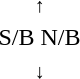<table style="text-align:center;">
<tr>
<td><small>  ↑ </small></td>
</tr>
<tr>
<td><span>S/B</span>   <span>N/B</span></td>
</tr>
<tr>
<td><small> ↓  </small></td>
</tr>
</table>
